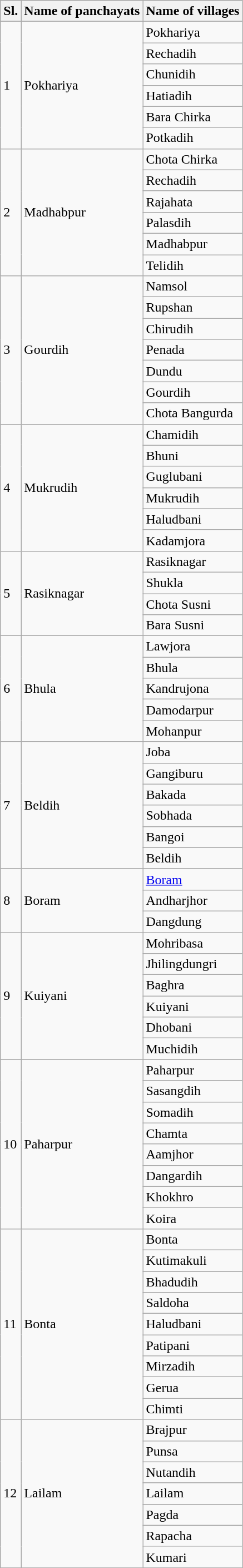<table class="wikitable plainrowheaders sortable">
<tr>
<th scope="col">Sl.</th>
<th scope="col">Name of panchayats</th>
<th scope="col">Name of villages</th>
</tr>
<tr>
<td rowspan="6">1</td>
<td rowspan="6">Pokhariya</td>
<td>Pokhariya</td>
</tr>
<tr>
<td>Rechadih</td>
</tr>
<tr>
<td>Chunidih</td>
</tr>
<tr>
<td>Hatiadih</td>
</tr>
<tr>
<td>Bara Chirka</td>
</tr>
<tr>
<td>Potkadih</td>
</tr>
<tr>
<td rowspan="6">2</td>
<td rowspan="6">Madhabpur</td>
<td>Chota Chirka</td>
</tr>
<tr>
<td>Rechadih</td>
</tr>
<tr>
<td>Rajahata</td>
</tr>
<tr>
<td>Palasdih</td>
</tr>
<tr>
<td>Madhabpur</td>
</tr>
<tr>
<td>Telidih</td>
</tr>
<tr>
<td rowspan="7">3</td>
<td rowspan="7">Gourdih</td>
<td>Namsol</td>
</tr>
<tr>
<td>Rupshan</td>
</tr>
<tr>
<td>Chirudih</td>
</tr>
<tr>
<td>Penada</td>
</tr>
<tr>
<td>Dundu</td>
</tr>
<tr>
<td>Gourdih</td>
</tr>
<tr>
<td>Chota Bangurda</td>
</tr>
<tr>
<td rowspan="6">4</td>
<td rowspan="6">Mukrudih</td>
<td>Chamidih</td>
</tr>
<tr>
<td>Bhuni</td>
</tr>
<tr>
<td>Guglubani</td>
</tr>
<tr>
<td>Mukrudih</td>
</tr>
<tr>
<td>Haludbani</td>
</tr>
<tr>
<td>Kadamjora</td>
</tr>
<tr>
<td rowspan="4">5</td>
<td rowspan="4">Rasiknagar</td>
<td>Rasiknagar</td>
</tr>
<tr>
<td>Shukla</td>
</tr>
<tr>
<td>Chota Susni</td>
</tr>
<tr>
<td>Bara Susni</td>
</tr>
<tr>
<td rowspan="5">6</td>
<td rowspan="5">Bhula</td>
<td>Lawjora</td>
</tr>
<tr>
<td>Bhula</td>
</tr>
<tr>
<td>Kandrujona</td>
</tr>
<tr>
<td>Damodarpur</td>
</tr>
<tr>
<td>Mohanpur</td>
</tr>
<tr>
<td rowspan="6">7</td>
<td rowspan="6">Beldih</td>
<td>Joba</td>
</tr>
<tr>
<td>Gangiburu</td>
</tr>
<tr>
<td>Bakada</td>
</tr>
<tr>
<td>Sobhada</td>
</tr>
<tr>
<td>Bangoi</td>
</tr>
<tr>
<td>Beldih</td>
</tr>
<tr>
<td rowspan="3">8</td>
<td rowspan="3">Boram</td>
<td><a href='#'>Boram</a></td>
</tr>
<tr>
<td>Andharjhor</td>
</tr>
<tr>
<td>Dangdung</td>
</tr>
<tr>
<td rowspan="6">9</td>
<td rowspan="6">Kuiyani</td>
<td>Mohribasa</td>
</tr>
<tr>
<td>Jhilingdungri</td>
</tr>
<tr>
<td>Baghra</td>
</tr>
<tr>
<td>Kuiyani</td>
</tr>
<tr>
<td>Dhobani</td>
</tr>
<tr>
<td>Muchidih</td>
</tr>
<tr>
<td rowspan="8">10</td>
<td rowspan="8">Paharpur</td>
<td>Paharpur</td>
</tr>
<tr>
<td>Sasangdih</td>
</tr>
<tr>
<td>Somadih</td>
</tr>
<tr>
<td>Chamta</td>
</tr>
<tr>
<td>Aamjhor</td>
</tr>
<tr>
<td>Dangardih</td>
</tr>
<tr>
<td>Khokhro</td>
</tr>
<tr>
<td>Koira</td>
</tr>
<tr>
<td rowspan="9">11</td>
<td rowspan="9">Bonta</td>
<td>Bonta</td>
</tr>
<tr>
<td>Kutimakuli</td>
</tr>
<tr>
<td>Bhadudih</td>
</tr>
<tr>
<td>Saldoha</td>
</tr>
<tr>
<td>Haludbani</td>
</tr>
<tr>
<td>Patipani</td>
</tr>
<tr>
<td>Mirzadih</td>
</tr>
<tr>
<td>Gerua</td>
</tr>
<tr>
<td>Chimti</td>
</tr>
<tr>
<td rowspan="7">12</td>
<td rowspan="7">Lailam</td>
<td>Brajpur</td>
</tr>
<tr>
<td>Punsa</td>
</tr>
<tr>
<td>Nutandih</td>
</tr>
<tr>
<td>Lailam</td>
</tr>
<tr>
<td>Pagda</td>
</tr>
<tr>
<td>Rapacha</td>
</tr>
<tr>
<td>Kumari</td>
</tr>
<tr>
</tr>
</table>
